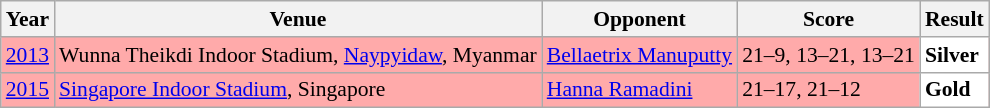<table class="sortable wikitable" style="font-size: 90%">
<tr>
<th>Year</th>
<th>Venue</th>
<th>Opponent</th>
<th>Score</th>
<th>Result</th>
</tr>
<tr style="background:#FFAAAA">
<td align="center"><a href='#'>2013</a></td>
<td align="left">Wunna Theikdi Indoor Stadium, <a href='#'>Naypyidaw</a>, Myanmar</td>
<td align="left"> <a href='#'>Bellaetrix Manuputty</a></td>
<td align="left">21–9, 13–21, 13–21</td>
<td style="text-align:left; background:white"> <strong>Silver</strong></td>
</tr>
<tr style="background:#FFAAAA">
<td align="center"><a href='#'>2015</a></td>
<td align="left"><a href='#'>Singapore Indoor Stadium</a>, Singapore</td>
<td align="left"> <a href='#'>Hanna Ramadini</a></td>
<td align="left">21–17, 21–12</td>
<td style="text-align:left; background:white"> <strong>Gold</strong></td>
</tr>
</table>
